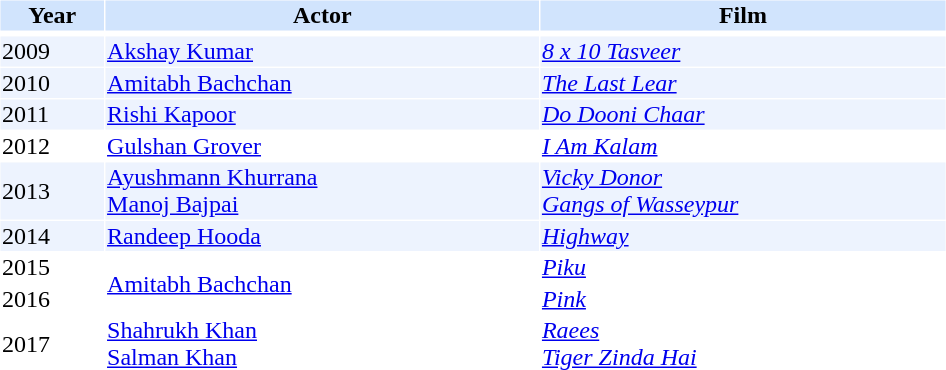<table cellspacing="1" cellpadding="1" border="0" width="50%">
<tr bgcolor="#d1e4fd">
<th>Year</th>
<th>Actor</th>
<th>Film</th>
</tr>
<tr>
<td></td>
<td></td>
<td></td>
</tr>
<tr bgcolor=#edf3fe>
<td>2009</td>
<td><a href='#'>Akshay Kumar</a></td>
<td><em><a href='#'>8 x 10 Tasveer</a></em></td>
</tr>
<tr bgcolor=#edf3fe>
<td>2010</td>
<td><a href='#'>Amitabh Bachchan</a></td>
<td><em><a href='#'>The Last Lear</a></em></td>
</tr>
<tr bgcolor=#edf3fe>
<td>2011</td>
<td><a href='#'>Rishi Kapoor</a></td>
<td><em><a href='#'>Do Dooni Chaar</a></em></td>
</tr>
<tr>
<td>2012</td>
<td><a href='#'>Gulshan Grover</a></td>
<td><em><a href='#'>I Am Kalam</a></em></td>
</tr>
<tr bgcolor=#edf3fe>
<td>2013</td>
<td><a href='#'>Ayushmann Khurrana</a> <br><a href='#'>Manoj Bajpai</a></td>
<td><em><a href='#'>Vicky Donor</a></em> <br><em><a href='#'>Gangs of Wasseypur</a></em></td>
</tr>
<tr bgcolor=#edf3fe>
<td>2014</td>
<td><a href='#'>Randeep Hooda</a></td>
<td><em><a href='#'>Highway</a></em></td>
</tr>
<tr>
<td>2015</td>
<td rowspan="2"><a href='#'>Amitabh Bachchan</a></td>
<td><em><a href='#'>Piku</a></em></td>
</tr>
<tr>
<td>2016</td>
<td><em><a href='#'>Pink</a></em></td>
</tr>
<tr>
<td>2017</td>
<td><a href='#'>Shahrukh Khan</a> <br><a href='#'>Salman Khan</a></td>
<td><em><a href='#'>Raees</a></em> <br><em><a href='#'>Tiger Zinda Hai</a></em></td>
</tr>
<tr>
</tr>
</table>
